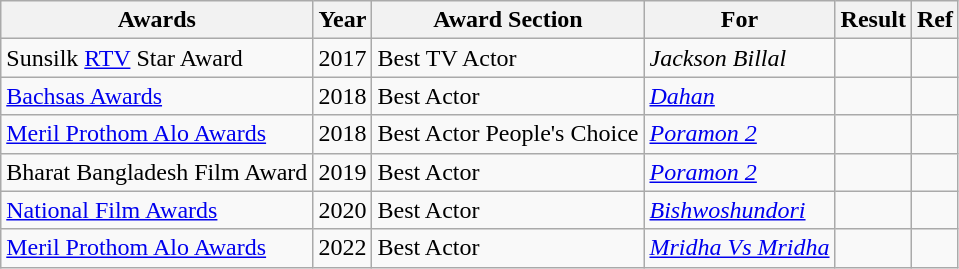<table class="wikitable sortable">
<tr>
<th>Awards</th>
<th>Year</th>
<th>Award Section</th>
<th>For</th>
<th>Result</th>
<th>Ref</th>
</tr>
<tr>
<td>Sunsilk <a href='#'>RTV</a> Star Award</td>
<td>2017</td>
<td>Best TV Actor</td>
<td><em>Jackson Billal</em></td>
<td></td>
<td></td>
</tr>
<tr>
<td><a href='#'>Bachsas Awards</a></td>
<td>2018</td>
<td>Best Actor</td>
<td><a href='#'><em>Dahan</em></a></td>
<td></td>
<td></td>
</tr>
<tr>
<td><a href='#'>Meril Prothom Alo Awards</a></td>
<td>2018</td>
<td>Best Actor People's Choice</td>
<td><em><a href='#'>Poramon 2</a></em></td>
<td></td>
<td></td>
</tr>
<tr>
<td>Bharat Bangladesh Film Award</td>
<td>2019</td>
<td>Best Actor</td>
<td><em><a href='#'>Poramon 2</a></em></td>
<td></td>
<td></td>
</tr>
<tr>
<td><a href='#'>National Film Awards</a></td>
<td>2020</td>
<td>Best Actor</td>
<td><em><a href='#'>Bishwoshundori</a></em></td>
<td></td>
<td></td>
</tr>
<tr>
<td><a href='#'>Meril Prothom Alo Awards</a></td>
<td>2022</td>
<td>Best Actor</td>
<td><em><a href='#'>Mridha Vs Mridha</a></em></td>
<td></td>
<td></td>
</tr>
</table>
